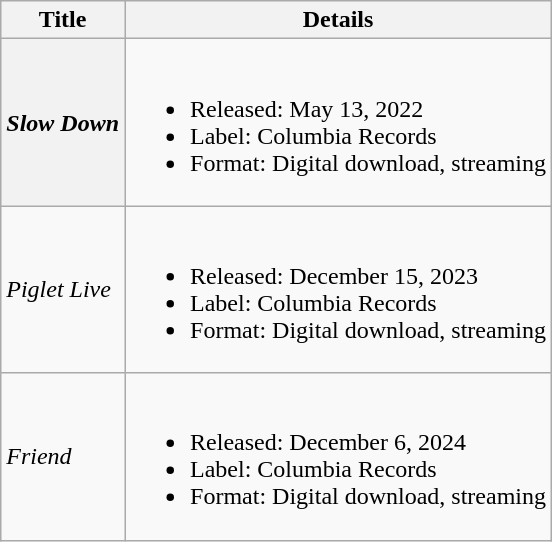<table class="wikitable plainrowheaders">
<tr>
<th>Title</th>
<th>Details</th>
</tr>
<tr>
<th scope="row"><em>Slow Down</em></th>
<td><br><ul><li>Released: May 13, 2022</li><li>Label: Columbia Records</li><li>Format: Digital download, streaming</li></ul></td>
</tr>
<tr>
<td><em>Piglet Live</em></td>
<td><br><ul><li>Released: December 15, 2023</li><li>Label: Columbia Records</li><li>Format: Digital download, streaming</li></ul></td>
</tr>
<tr>
<td><em>Friend</em></td>
<td><br><ul><li>Released: December 6, 2024</li><li>Label: Columbia Records</li><li>Format: Digital download, streaming</li></ul></td>
</tr>
</table>
